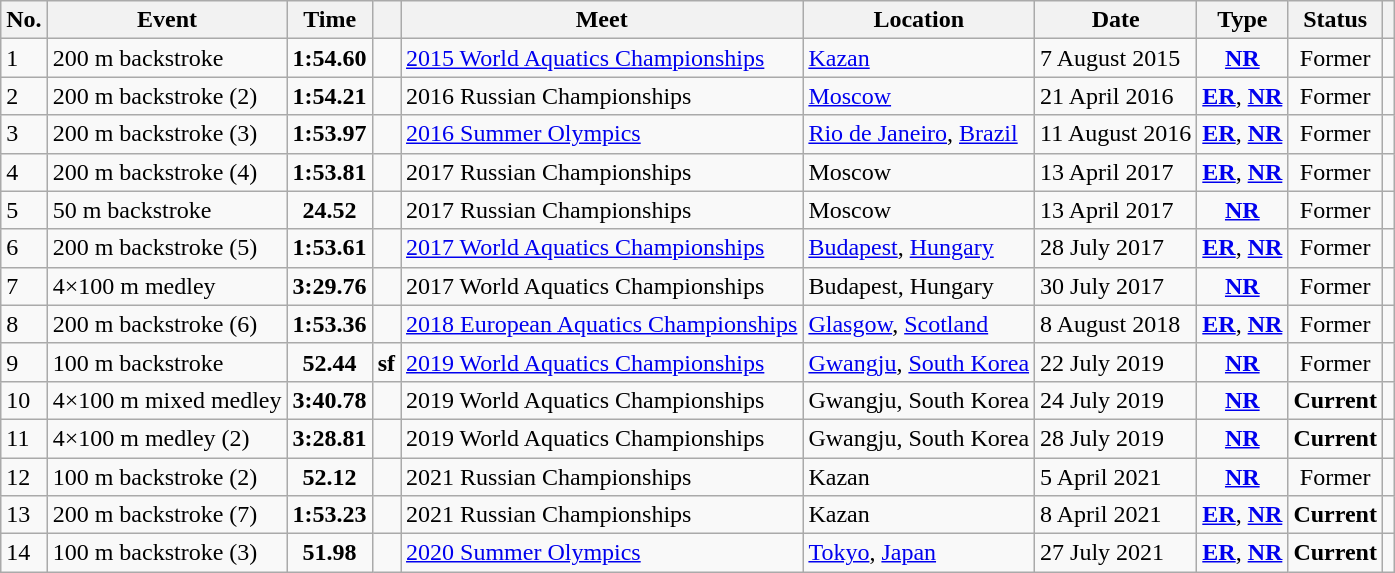<table class="wikitable sortable">
<tr>
<th>No.</th>
<th>Event</th>
<th>Time</th>
<th></th>
<th>Meet</th>
<th>Location</th>
<th>Date</th>
<th>Type</th>
<th>Status</th>
<th></th>
</tr>
<tr>
<td>1</td>
<td>200 m backstroke</td>
<td style="text-align:center;"><strong>1:54.60</strong></td>
<td></td>
<td><a href='#'>2015 World Aquatics Championships</a></td>
<td><a href='#'>Kazan</a></td>
<td>7 August 2015</td>
<td style="text-align:center;"><strong><a href='#'>NR</a></strong></td>
<td style="text-align:center;">Former</td>
<td style="text-align:center;"></td>
</tr>
<tr>
<td>2</td>
<td>200 m backstroke (2)</td>
<td style="text-align:center;"><strong>1:54.21</strong></td>
<td></td>
<td>2016 Russian Championships</td>
<td><a href='#'>Moscow</a></td>
<td>21 April 2016</td>
<td style="text-align:center;"><strong><a href='#'>ER</a></strong>, <strong><a href='#'>NR</a></strong></td>
<td style="text-align:center;">Former</td>
<td style="text-align:center;"></td>
</tr>
<tr>
<td>3</td>
<td>200 m backstroke (3)</td>
<td style="text-align:center;"><strong>1:53.97</strong></td>
<td></td>
<td><a href='#'>2016 Summer Olympics</a></td>
<td><a href='#'>Rio de Janeiro</a>, <a href='#'>Brazil</a></td>
<td>11 August 2016</td>
<td style="text-align:center;"><strong><a href='#'>ER</a></strong>, <strong><a href='#'>NR</a></strong></td>
<td style="text-align:center;">Former</td>
<td style="text-align:center;"></td>
</tr>
<tr>
<td>4</td>
<td>200 m backstroke (4)</td>
<td style="text-align:center;"><strong>1:53.81</strong></td>
<td></td>
<td>2017 Russian Championships</td>
<td>Moscow</td>
<td>13 April 2017</td>
<td style="text-align:center;"><strong><a href='#'>ER</a></strong>, <strong><a href='#'>NR</a></strong></td>
<td style="text-align:center;">Former</td>
<td style="text-align:center;"></td>
</tr>
<tr>
<td>5</td>
<td>50 m backstroke</td>
<td style="text-align:center;"><strong>24.52</strong></td>
<td></td>
<td>2017 Russian Championships</td>
<td>Moscow</td>
<td>13 April 2017</td>
<td style="text-align:center;"><strong><a href='#'>NR</a></strong></td>
<td style="text-align:center;">Former</td>
<td style="text-align:center;"></td>
</tr>
<tr>
<td>6</td>
<td>200 m backstroke (5)</td>
<td style="text-align:center;"><strong>1:53.61</strong></td>
<td></td>
<td><a href='#'>2017 World Aquatics Championships</a></td>
<td><a href='#'>Budapest</a>, <a href='#'>Hungary</a></td>
<td>28 July 2017</td>
<td style="text-align:center;"><strong><a href='#'>ER</a></strong>, <strong><a href='#'>NR</a></strong></td>
<td style="text-align:center;">Former</td>
<td style="text-align:center;"></td>
</tr>
<tr>
<td>7</td>
<td>4×100 m medley</td>
<td style="text-align:center;"><strong>3:29.76</strong></td>
<td></td>
<td>2017 World Aquatics Championships</td>
<td>Budapest, Hungary</td>
<td>30 July 2017</td>
<td style="text-align:center;"><strong><a href='#'>NR</a></strong></td>
<td style="text-align:center;">Former</td>
<td style="text-align:center;"></td>
</tr>
<tr>
<td>8</td>
<td>200 m backstroke (6)</td>
<td style="text-align:center;"><strong>1:53.36</strong></td>
<td></td>
<td><a href='#'>2018 European Aquatics Championships</a></td>
<td><a href='#'>Glasgow</a>, <a href='#'>Scotland</a></td>
<td>8 August 2018</td>
<td style="text-align:center;"><strong><a href='#'>ER</a></strong>, <strong><a href='#'>NR</a></strong></td>
<td style="text-align:center;">Former</td>
<td style="text-align:center;"></td>
</tr>
<tr>
<td>9</td>
<td>100 m backstroke</td>
<td style="text-align:center;"><strong>52.44</strong></td>
<td><strong>sf</strong></td>
<td><a href='#'>2019 World Aquatics Championships</a></td>
<td><a href='#'>Gwangju</a>, <a href='#'>South Korea</a></td>
<td>22 July 2019</td>
<td style="text-align:center;"><strong><a href='#'>NR</a></strong></td>
<td style="text-align:center;">Former</td>
<td style="text-align:center;"></td>
</tr>
<tr>
<td>10</td>
<td>4×100 m mixed medley</td>
<td style="text-align:center;"><strong>3:40.78</strong></td>
<td></td>
<td>2019 World Aquatics Championships</td>
<td>Gwangju, South Korea</td>
<td>24 July 2019</td>
<td style="text-align:center;"><strong><a href='#'>NR</a></strong></td>
<td style="text-align:center;"><strong>Current</strong></td>
<td style="text-align:center;"></td>
</tr>
<tr>
<td>11</td>
<td>4×100 m medley (2)</td>
<td style="text-align:center;"><strong>3:28.81</strong></td>
<td></td>
<td>2019 World Aquatics Championships</td>
<td>Gwangju, South Korea</td>
<td>28 July 2019</td>
<td style="text-align:center;"><strong><a href='#'>NR</a></strong></td>
<td style="text-align:center;"><strong>Current</strong></td>
<td style="text-align:center;"></td>
</tr>
<tr>
<td>12</td>
<td>100 m backstroke (2)</td>
<td style="text-align:center;"><strong>52.12</strong></td>
<td></td>
<td>2021 Russian Championships</td>
<td>Kazan</td>
<td>5 April 2021</td>
<td style="text-align:center;"><strong><a href='#'>NR</a></strong></td>
<td style="text-align:center;">Former</td>
<td style="text-align:center;"></td>
</tr>
<tr>
<td>13</td>
<td>200 m backstroke (7)</td>
<td style="text-align:center;"><strong>1:53.23</strong></td>
<td></td>
<td>2021 Russian Championships</td>
<td>Kazan</td>
<td>8 April 2021</td>
<td style="text-align:center;"><strong><a href='#'>ER</a></strong>, <strong><a href='#'>NR</a></strong></td>
<td style="text-align:center;"><strong>Current</strong></td>
<td style="text-align:center;"></td>
</tr>
<tr>
<td>14</td>
<td>100 m backstroke (3)</td>
<td style="text-align:center;"><strong>51.98</strong></td>
<td></td>
<td><a href='#'>2020 Summer Olympics</a></td>
<td><a href='#'>Tokyo</a>, <a href='#'>Japan</a></td>
<td>27 July 2021</td>
<td style="text-align:center;"><strong><a href='#'>ER</a></strong>, <strong><a href='#'>NR</a></strong></td>
<td style="text-align:center;"><strong>Current</strong></td>
<td style="text-align:center;"></td>
</tr>
</table>
